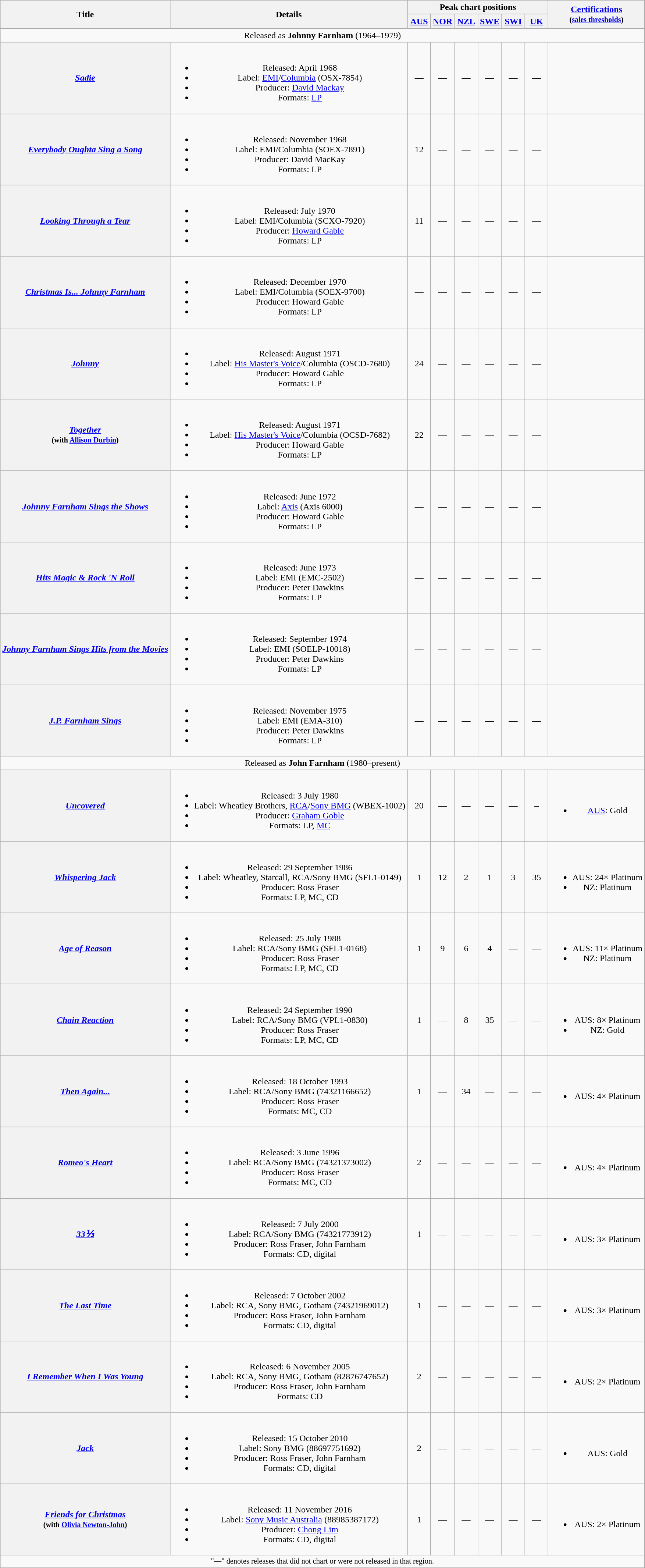<table class="wikitable plainrowheaders" style="text-align:center;" border="1">
<tr>
<th rowspan="2">Title</th>
<th rowspan="2">Details</th>
<th colspan="6">Peak chart positions</th>
<th rowspan="2"><a href='#'>Certifications</a><br><small>(<a href='#'>sales thresholds</a>)</small></th>
</tr>
<tr>
<th width="35"><a href='#'>AUS</a><br></th>
<th width="35"><a href='#'>NOR</a><br></th>
<th width="35"><a href='#'>NZL</a><br></th>
<th width="35"><a href='#'>SWE</a><br></th>
<th width="35"><a href='#'>SWI</a><br></th>
<th width="35"><a href='#'>UK</a><br></th>
</tr>
<tr>
<td colspan=9>Released as <strong>Johnny Farnham</strong> (1964–1979)</td>
</tr>
<tr>
<th scope="row"><em><a href='#'>Sadie</a></em></th>
<td><br><ul><li>Released: April 1968</li><li>Label: <a href='#'>EMI</a>/<a href='#'>Columbia</a> (OSX-7854)</li><li>Producer: <a href='#'>David Mackay</a></li><li>Formats: <a href='#'>LP</a></li></ul></td>
<td align="center">—</td>
<td align="center">—</td>
<td align="center">—</td>
<td align="center">—</td>
<td align="center">—</td>
<td align="center">—</td>
<td></td>
</tr>
<tr>
<th scope="row"><em><a href='#'>Everybody Oughta Sing a Song</a></em></th>
<td><br><ul><li>Released: November 1968</li><li>Label: EMI/Columbia (SOEX-7891)</li><li>Producer: David MacKay</li><li>Formats: LP</li></ul></td>
<td align="center">12</td>
<td align="center">—</td>
<td align="center">—</td>
<td align="center">—</td>
<td align="center">—</td>
<td align="center">—</td>
<td></td>
</tr>
<tr>
<th scope="row"><em><a href='#'>Looking Through a Tear</a></em></th>
<td><br><ul><li>Released: July 1970</li><li>Label: EMI/Columbia (SCXO-7920)</li><li>Producer: <a href='#'>Howard Gable</a></li><li>Formats: LP</li></ul></td>
<td align="center">11</td>
<td align="center">—</td>
<td align="center">—</td>
<td align="center">—</td>
<td align="center">—</td>
<td align="center">—</td>
<td></td>
</tr>
<tr>
<th scope="row"><em><a href='#'>Christmas Is... Johnny Farnham</a></em></th>
<td><br><ul><li>Released: December 1970</li><li>Label: EMI/Columbia (SOEX-9700)</li><li>Producer: Howard Gable</li><li>Formats: LP</li></ul></td>
<td align="center">—</td>
<td align="center">—</td>
<td align="center">—</td>
<td align="center">—</td>
<td align="center">—</td>
<td align="center">—</td>
<td></td>
</tr>
<tr>
<th scope="row"><em><a href='#'>Johnny</a></em></th>
<td><br><ul><li>Released: August 1971</li><li>Label: <a href='#'>His Master's Voice</a>/Columbia (OSCD-7680)</li><li>Producer: Howard Gable</li><li>Formats: LP</li></ul></td>
<td align="center">24</td>
<td align="center">—</td>
<td align="center">—</td>
<td align="center">—</td>
<td align="center">—</td>
<td align="center">—</td>
<td></td>
</tr>
<tr>
<th scope="row"><em><a href='#'>Together</a></em><br><small>(with <a href='#'>Allison Durbin</a>)</small></th>
<td><br><ul><li>Released: August 1971</li><li>Label: <a href='#'>His Master's Voice</a>/Columbia (OCSD-7682)</li><li>Producer: Howard Gable</li><li>Formats: LP</li></ul></td>
<td align="center">22</td>
<td align="center">—</td>
<td align="center">—</td>
<td align="center">—</td>
<td align="center">—</td>
<td align="center">—</td>
<td></td>
</tr>
<tr>
<th scope="row"><em><a href='#'>Johnny Farnham Sings the Shows</a></em></th>
<td><br><ul><li>Released: June 1972</li><li>Label: <a href='#'>Axis</a> (Axis 6000)</li><li>Producer: Howard Gable</li><li>Formats: LP</li></ul></td>
<td align="center">—</td>
<td align="center">—</td>
<td align="center">—</td>
<td align="center">—</td>
<td align="center">—</td>
<td align="center">—</td>
<td></td>
</tr>
<tr>
<th scope="row"><em><a href='#'>Hits Magic & Rock 'N Roll</a></em></th>
<td><br><ul><li>Released: June 1973</li><li>Label: EMI (EMC-2502)</li><li>Producer: Peter Dawkins</li><li>Formats: LP</li></ul></td>
<td align="center">—</td>
<td align="center">—</td>
<td align="center">—</td>
<td align="center">—</td>
<td align="center">—</td>
<td align="center">—</td>
<td></td>
</tr>
<tr>
<th scope="row"><em><a href='#'>Johnny Farnham Sings Hits from the Movies</a></em></th>
<td><br><ul><li>Released: September 1974</li><li>Label: EMI (SOELP-10018)</li><li>Producer: Peter Dawkins</li><li>Formats: LP</li></ul></td>
<td align="center">—</td>
<td align="center">—</td>
<td align="center">—</td>
<td align="center">—</td>
<td align="center">—</td>
<td align="center">—</td>
<td></td>
</tr>
<tr>
<th scope="row"><em><a href='#'>J.P. Farnham Sings</a></em></th>
<td><br><ul><li>Released: November 1975</li><li>Label: EMI (EMA-310)</li><li>Producer: Peter Dawkins</li><li>Formats: LP</li></ul></td>
<td align="center">—</td>
<td align="center">—</td>
<td align="center">—</td>
<td align="center">—</td>
<td align="center">—</td>
<td align="center">—</td>
<td></td>
</tr>
<tr>
<td colspan=9>Released as <strong>John Farnham</strong> (1980–present)</td>
</tr>
<tr>
<th scope="row"><em><a href='#'>Uncovered</a></em></th>
<td><br><ul><li>Released: 3 July 1980</li><li>Label: Wheatley Brothers, <a href='#'>RCA</a>/<a href='#'>Sony BMG</a> (WBEX-1002)</li><li>Producer: <a href='#'>Graham Goble</a></li><li>Formats: LP, <a href='#'>MC</a></li></ul></td>
<td align="center">20</td>
<td align="center">—</td>
<td align="center">—</td>
<td align="center">—</td>
<td align="center">—</td>
<td align="center">–</td>
<td><br><ul><li><a href='#'>AUS</a>: Gold</li></ul></td>
</tr>
<tr>
<th scope="row"><em><a href='#'>Whispering Jack</a></em></th>
<td><br><ul><li>Released: 29 September 1986</li><li>Label: Wheatley, Starcall, RCA/Sony BMG (SFL1-0149)</li><li>Producer: Ross Fraser</li><li>Formats: LP, MC, CD</li></ul></td>
<td align="center">1</td>
<td align="center">12</td>
<td align="center">2</td>
<td align="center">1</td>
<td align="center">3</td>
<td align="center">35</td>
<td><br><ul><li>AUS: 24× Platinum</li><li>NZ: Platinum</li></ul></td>
</tr>
<tr>
<th scope="row"><em><a href='#'>Age of Reason</a></em></th>
<td><br><ul><li>Released: 25 July 1988</li><li>Label: RCA/Sony BMG (SFL1-0168)</li><li>Producer: Ross Fraser</li><li>Formats: LP, MC, CD</li></ul></td>
<td align="center">1</td>
<td align="center">9</td>
<td align="center">6</td>
<td align="center">4</td>
<td align="center">—</td>
<td align="center">—</td>
<td><br><ul><li>AUS: 11× Platinum</li><li>NZ: Platinum</li></ul></td>
</tr>
<tr>
<th scope="row"><em><a href='#'>Chain Reaction</a></em></th>
<td><br><ul><li>Released: 24 September 1990</li><li>Label: RCA/Sony BMG (VPL1-0830)</li><li>Producer: Ross Fraser</li><li>Formats: LP, MC, CD</li></ul></td>
<td align="center">1</td>
<td align="center">—</td>
<td align="center">8</td>
<td align="center">35</td>
<td align="center">—</td>
<td align="center">—</td>
<td><br><ul><li>AUS: 8× Platinum</li><li>NZ: Gold</li></ul></td>
</tr>
<tr>
<th scope="row"><em><a href='#'>Then Again...</a></em></th>
<td><br><ul><li>Released: 18 October 1993</li><li>Label: RCA/Sony BMG (74321166652)</li><li>Producer: Ross Fraser</li><li>Formats: MC, CD</li></ul></td>
<td align="center">1</td>
<td align="center">—</td>
<td align="center">34</td>
<td align="center">—</td>
<td align="center">—</td>
<td align="center">—</td>
<td><br><ul><li>AUS: 4× Platinum</li></ul></td>
</tr>
<tr>
<th scope="row"><em><a href='#'>Romeo's Heart</a></em></th>
<td><br><ul><li>Released: 3 June 1996</li><li>Label: RCA/Sony BMG (74321373002)</li><li>Producer: Ross Fraser</li><li>Formats: MC, CD</li></ul></td>
<td align="center">2</td>
<td align="center">—</td>
<td align="center">—</td>
<td align="center">—</td>
<td align="center">—</td>
<td align="center">—</td>
<td><br><ul><li>AUS: 4× Platinum</li></ul></td>
</tr>
<tr>
<th scope="row"><em><a href='#'>33⅓</a></em></th>
<td><br><ul><li>Released: 7 July 2000</li><li>Label: RCA/Sony BMG (74321773912)</li><li>Producer: Ross Fraser, John Farnham</li><li>Formats: CD, digital</li></ul></td>
<td align="center">1</td>
<td align="center">—</td>
<td align="center">—</td>
<td align="center">—</td>
<td align="center">—</td>
<td align="center">—</td>
<td><br><ul><li>AUS: 3× Platinum</li></ul></td>
</tr>
<tr>
<th scope="row"><em><a href='#'>The Last Time</a></em></th>
<td><br><ul><li>Released: 7 October 2002</li><li>Label: RCA, Sony BMG, Gotham (74321969012)</li><li>Producer: Ross Fraser, John Farnham</li><li>Formats: CD, digital</li></ul></td>
<td align="center">1</td>
<td align="center">—</td>
<td align="center">—</td>
<td align="center">—</td>
<td align="center">—</td>
<td align="center">—</td>
<td><br><ul><li>AUS: 3× Platinum</li></ul></td>
</tr>
<tr>
<th scope="row"><em><a href='#'>I Remember When I Was Young</a></em></th>
<td><br><ul><li>Released: 6 November 2005</li><li>Label: RCA, Sony BMG, Gotham (82876747652)</li><li>Producer: Ross Fraser, John Farnham</li><li>Formats: CD</li></ul></td>
<td align="center">2</td>
<td align="center">—</td>
<td align="center">—</td>
<td align="center">—</td>
<td align="center">—</td>
<td align="center">—</td>
<td><br><ul><li>AUS: 2× Platinum</li></ul></td>
</tr>
<tr>
<th scope="row"><em><a href='#'>Jack</a></em></th>
<td><br><ul><li>Released: 15 October 2010</li><li>Label: Sony BMG (88697751692)</li><li>Producer: Ross Fraser, John Farnham</li><li>Formats: CD, digital</li></ul></td>
<td align="center">2</td>
<td align="center">—</td>
<td align="center">—</td>
<td align="center">—</td>
<td align="center">—</td>
<td align="center">—</td>
<td><br><ul><li>AUS: Gold</li></ul></td>
</tr>
<tr>
<th scope="row"><em><a href='#'>Friends for Christmas</a></em> <br><small>(with <a href='#'>Olivia Newton-John</a>)</small></th>
<td><br><ul><li>Released: 11 November 2016</li><li>Label: <a href='#'>Sony Music Australia</a> (88985387172)</li><li>Producer: <a href='#'>Chong Lim</a></li><li>Formats: CD, digital</li></ul></td>
<td align="center">1</td>
<td align="center">—</td>
<td align="center">—</td>
<td align="center">—</td>
<td align="center">—</td>
<td align="center">—</td>
<td><br><ul><li>AUS: 2× Platinum</li></ul></td>
</tr>
<tr>
<td align="center" colspan="11" style="font-size: 85%">"—" denotes releases that did not chart or were not released in that region.</td>
</tr>
</table>
